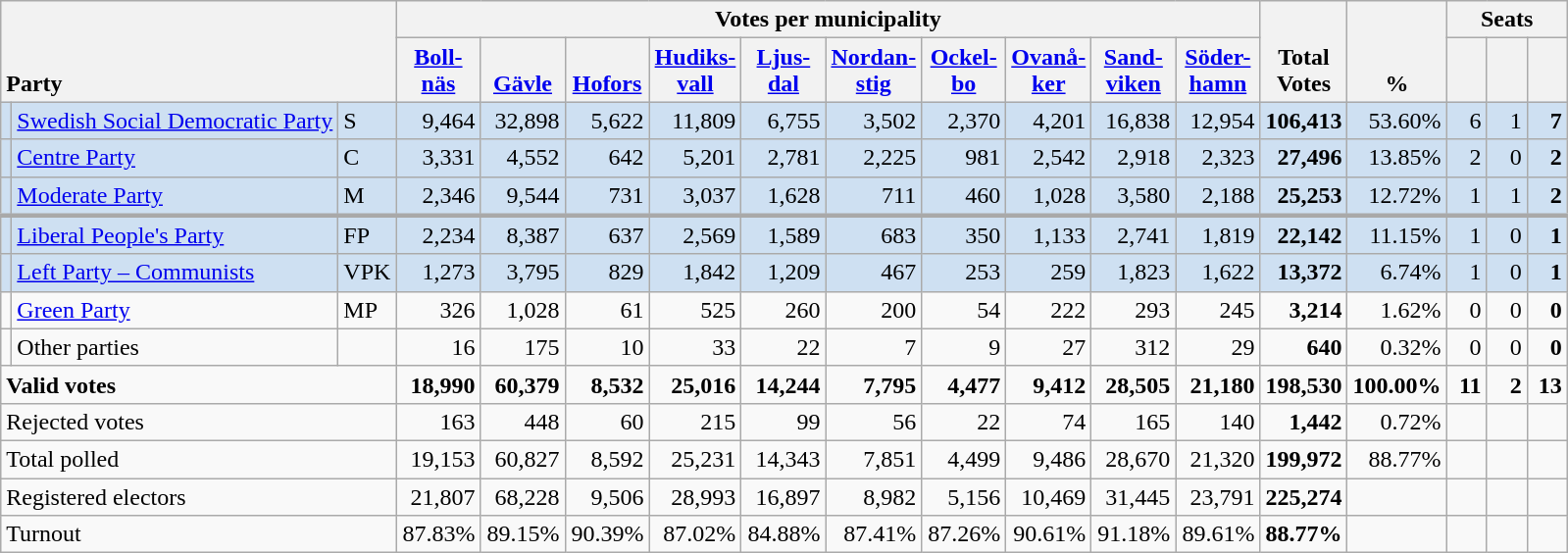<table class="wikitable" border="1" style="text-align:right;">
<tr>
<th style="text-align:left;" valign=bottom rowspan=2 colspan=3>Party</th>
<th colspan=10>Votes per municipality</th>
<th align=center valign=bottom rowspan=2 width="50">Total Votes</th>
<th align=center valign=bottom rowspan=2 width="50">%</th>
<th colspan=3>Seats</th>
</tr>
<tr>
<th align=center valign=bottom width="50"><a href='#'>Boll- näs</a></th>
<th align=center valign=bottom width="50"><a href='#'>Gävle</a></th>
<th align=center valign=bottom width="50"><a href='#'>Hofors</a></th>
<th align=center valign=bottom width="50"><a href='#'>Hudiks- vall</a></th>
<th align=center valign=bottom width="50"><a href='#'>Ljus- dal</a></th>
<th align=center valign=bottom width="50"><a href='#'>Nordan- stig</a></th>
<th align=center valign=bottom width="50"><a href='#'>Ockel- bo</a></th>
<th align=center valign=bottom width="50"><a href='#'>Ovanå- ker</a></th>
<th align=center valign=bottom width="50"><a href='#'>Sand- viken</a></th>
<th align=center valign=bottom width="50"><a href='#'>Söder- hamn</a></th>
<th align=center valign=bottom width="20"><small></small></th>
<th align=center valign=bottom width="20"><small><a href='#'></a></small></th>
<th align=center valign=bottom width="20"><small></small></th>
</tr>
<tr style="background:#CEE0F2;">
<td></td>
<td align=left style="white-space: nowrap;"><a href='#'>Swedish Social Democratic Party</a></td>
<td align=left>S</td>
<td>9,464</td>
<td>32,898</td>
<td>5,622</td>
<td>11,809</td>
<td>6,755</td>
<td>3,502</td>
<td>2,370</td>
<td>4,201</td>
<td>16,838</td>
<td>12,954</td>
<td><strong>106,413</strong></td>
<td>53.60%</td>
<td>6</td>
<td>1</td>
<td><strong>7</strong></td>
</tr>
<tr style="background:#CEE0F2;">
<td></td>
<td align=left><a href='#'>Centre Party</a></td>
<td align=left>C</td>
<td>3,331</td>
<td>4,552</td>
<td>642</td>
<td>5,201</td>
<td>2,781</td>
<td>2,225</td>
<td>981</td>
<td>2,542</td>
<td>2,918</td>
<td>2,323</td>
<td><strong>27,496</strong></td>
<td>13.85%</td>
<td>2</td>
<td>0</td>
<td><strong>2</strong></td>
</tr>
<tr style="background:#CEE0F2;">
<td></td>
<td align=left><a href='#'>Moderate Party</a></td>
<td align=left>M</td>
<td>2,346</td>
<td>9,544</td>
<td>731</td>
<td>3,037</td>
<td>1,628</td>
<td>711</td>
<td>460</td>
<td>1,028</td>
<td>3,580</td>
<td>2,188</td>
<td><strong>25,253</strong></td>
<td>12.72%</td>
<td>1</td>
<td>1</td>
<td><strong>2</strong></td>
</tr>
<tr style="background:#CEE0F2; border-top:3px solid darkgray;">
<td></td>
<td align=left><a href='#'>Liberal People's Party</a></td>
<td align=left>FP</td>
<td>2,234</td>
<td>8,387</td>
<td>637</td>
<td>2,569</td>
<td>1,589</td>
<td>683</td>
<td>350</td>
<td>1,133</td>
<td>2,741</td>
<td>1,819</td>
<td><strong>22,142</strong></td>
<td>11.15%</td>
<td>1</td>
<td>0</td>
<td><strong>1</strong></td>
</tr>
<tr style="background:#CEE0F2;">
<td></td>
<td align=left><a href='#'>Left Party – Communists</a></td>
<td align=left>VPK</td>
<td>1,273</td>
<td>3,795</td>
<td>829</td>
<td>1,842</td>
<td>1,209</td>
<td>467</td>
<td>253</td>
<td>259</td>
<td>1,823</td>
<td>1,622</td>
<td><strong>13,372</strong></td>
<td>6.74%</td>
<td>1</td>
<td>0</td>
<td><strong>1</strong></td>
</tr>
<tr>
<td></td>
<td align=left><a href='#'>Green Party</a></td>
<td align=left>MP</td>
<td>326</td>
<td>1,028</td>
<td>61</td>
<td>525</td>
<td>260</td>
<td>200</td>
<td>54</td>
<td>222</td>
<td>293</td>
<td>245</td>
<td><strong>3,214</strong></td>
<td>1.62%</td>
<td>0</td>
<td>0</td>
<td><strong>0</strong></td>
</tr>
<tr>
<td></td>
<td align=left>Other parties</td>
<td></td>
<td>16</td>
<td>175</td>
<td>10</td>
<td>33</td>
<td>22</td>
<td>7</td>
<td>9</td>
<td>27</td>
<td>312</td>
<td>29</td>
<td><strong>640</strong></td>
<td>0.32%</td>
<td>0</td>
<td>0</td>
<td><strong>0</strong></td>
</tr>
<tr style="font-weight:bold">
<td align=left colspan=3>Valid votes</td>
<td>18,990</td>
<td>60,379</td>
<td>8,532</td>
<td>25,016</td>
<td>14,244</td>
<td>7,795</td>
<td>4,477</td>
<td>9,412</td>
<td>28,505</td>
<td>21,180</td>
<td>198,530</td>
<td>100.00%</td>
<td>11</td>
<td>2</td>
<td>13</td>
</tr>
<tr>
<td align=left colspan=3>Rejected votes</td>
<td>163</td>
<td>448</td>
<td>60</td>
<td>215</td>
<td>99</td>
<td>56</td>
<td>22</td>
<td>74</td>
<td>165</td>
<td>140</td>
<td><strong>1,442</strong></td>
<td>0.72%</td>
<td></td>
<td></td>
<td></td>
</tr>
<tr>
<td align=left colspan=3>Total polled</td>
<td>19,153</td>
<td>60,827</td>
<td>8,592</td>
<td>25,231</td>
<td>14,343</td>
<td>7,851</td>
<td>4,499</td>
<td>9,486</td>
<td>28,670</td>
<td>21,320</td>
<td><strong>199,972</strong></td>
<td>88.77%</td>
<td></td>
<td></td>
<td></td>
</tr>
<tr>
<td align=left colspan=3>Registered electors</td>
<td>21,807</td>
<td>68,228</td>
<td>9,506</td>
<td>28,993</td>
<td>16,897</td>
<td>8,982</td>
<td>5,156</td>
<td>10,469</td>
<td>31,445</td>
<td>23,791</td>
<td><strong>225,274</strong></td>
<td></td>
<td></td>
<td></td>
<td></td>
</tr>
<tr>
<td align=left colspan=3>Turnout</td>
<td>87.83%</td>
<td>89.15%</td>
<td>90.39%</td>
<td>87.02%</td>
<td>84.88%</td>
<td>87.41%</td>
<td>87.26%</td>
<td>90.61%</td>
<td>91.18%</td>
<td>89.61%</td>
<td><strong>88.77%</strong></td>
<td></td>
<td></td>
<td></td>
<td></td>
</tr>
</table>
